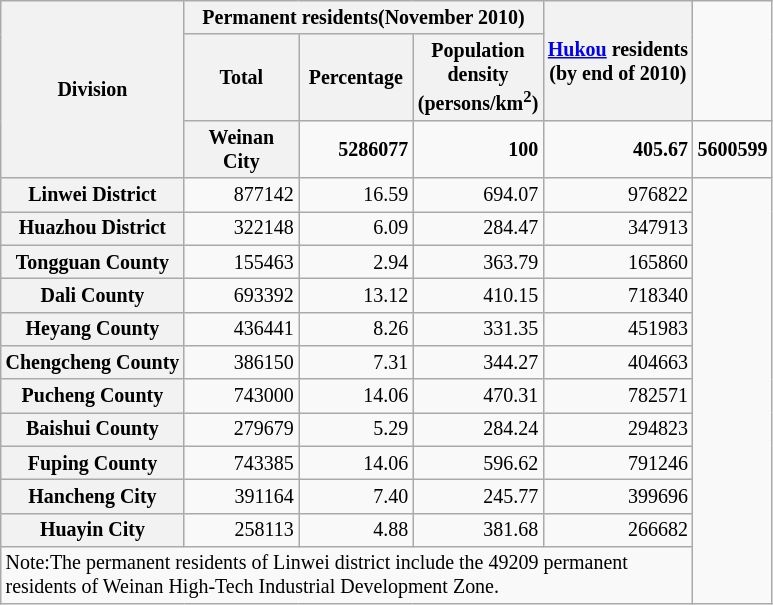<table class="wikitable sortable floatright" style="font-size:smaller; text-align:right">
<tr>
<th class="unsortable" rowspan=3>Division</th>
<th ! colspan=3>Permanent residents(November 2010)</th>
<th ! rowspan=2><a href='#'>Hukou</a> residents<br>(by end of 2010)</th>
</tr>
<tr>
<th ! width="70">Total</th>
<th ! width="70">Percentage</th>
<th ! width="70">Population density (persons/km<sup>2</sup>)</th>
</tr>
<tr style="font-weight:bold">
<th>Weinan City</th>
<td>5286077</td>
<td>100</td>
<td>405.67</td>
<td>5600599</td>
</tr>
<tr>
<th>Linwei District</th>
<td>877142</td>
<td>16.59</td>
<td>694.07</td>
<td>976822</td>
</tr>
<tr>
<th>Huazhou District</th>
<td>322148</td>
<td>6.09</td>
<td>284.47</td>
<td>347913</td>
</tr>
<tr>
<th>Tongguan County</th>
<td>155463</td>
<td>2.94</td>
<td>363.79</td>
<td>165860</td>
</tr>
<tr>
<th>Dali County</th>
<td>693392</td>
<td>13.12</td>
<td>410.15</td>
<td>718340</td>
</tr>
<tr>
<th>Heyang County</th>
<td>436441</td>
<td>8.26</td>
<td>331.35</td>
<td>451983</td>
</tr>
<tr>
<th>Chengcheng County</th>
<td>386150</td>
<td>7.31</td>
<td>344.27</td>
<td>404663</td>
</tr>
<tr>
<th>Pucheng County</th>
<td>743000</td>
<td>14.06</td>
<td>470.31</td>
<td>782571</td>
</tr>
<tr>
<th>Baishui County</th>
<td>279679</td>
<td>5.29</td>
<td>284.24</td>
<td>294823</td>
</tr>
<tr>
<th>Fuping County</th>
<td>743385</td>
<td>14.06</td>
<td>596.62</td>
<td>791246</td>
</tr>
<tr>
<th>Hancheng City</th>
<td>391164</td>
<td>7.40</td>
<td>245.77</td>
<td>399696</td>
</tr>
<tr>
<th>Huayin City</th>
<td>258113</td>
<td>4.88</td>
<td>381.68</td>
<td>266682</td>
</tr>
<tr class="sortbottom">
<td colspan=5 style="text-align:left" width="250">Note:The permanent residents of Linwei district include the 49209 permanent residents of Weinan High-Tech Industrial Development Zone.</td>
</tr>
</table>
